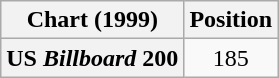<table class="wikitable plainrowheaders" style="text-align:center">
<tr>
<th scope="col">Chart (1999)</th>
<th scope="col">Position</th>
</tr>
<tr>
<th scope="row">US <em>Billboard</em> 200</th>
<td>185</td>
</tr>
</table>
